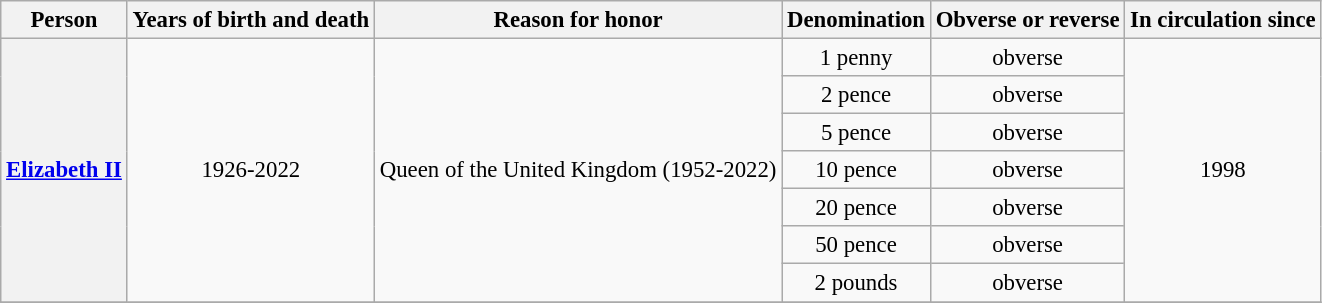<table class="wikitable" style="font-size:95%; text-align:center;">
<tr>
<th>Person</th>
<th>Years of birth and death</th>
<th>Reason for honor</th>
<th>Denomination</th>
<th>Obverse or reverse</th>
<th>In circulation since</th>
</tr>
<tr>
<th rowspan="7"><a href='#'>Elizabeth II</a></th>
<td rowspan="7">1926-2022</td>
<td rowspan="7">Queen of the United Kingdom (1952-2022)</td>
<td>1 penny</td>
<td>obverse</td>
<td rowspan="7">1998</td>
</tr>
<tr>
<td>2 pence</td>
<td>obverse</td>
</tr>
<tr>
<td>5 pence</td>
<td>obverse</td>
</tr>
<tr>
<td>10 pence</td>
<td>obverse</td>
</tr>
<tr>
<td>20 pence</td>
<td>obverse</td>
</tr>
<tr>
<td>50 pence</td>
<td>obverse</td>
</tr>
<tr>
<td>2 pounds</td>
<td>obverse</td>
</tr>
<tr>
</tr>
</table>
